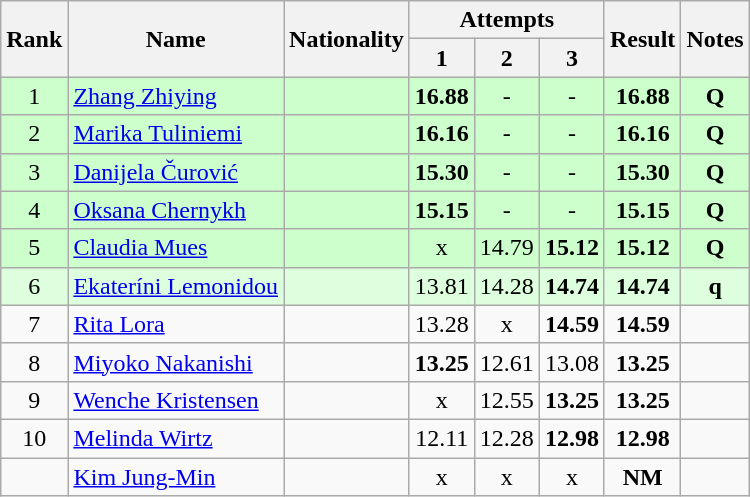<table class="wikitable sortable" style="text-align:center">
<tr>
<th rowspan=2>Rank</th>
<th rowspan=2>Name</th>
<th rowspan=2>Nationality</th>
<th colspan=3>Attempts</th>
<th rowspan=2>Result</th>
<th rowspan=2>Notes</th>
</tr>
<tr>
<th>1</th>
<th>2</th>
<th>3</th>
</tr>
<tr bgcolor=ccffcc>
<td>1</td>
<td align=left><a href='#'>Zhang Zhiying</a></td>
<td align=left></td>
<td><strong>16.88</strong></td>
<td>-</td>
<td>-</td>
<td><strong>16.88</strong></td>
<td><strong>Q</strong></td>
</tr>
<tr bgcolor=ccffcc>
<td>2</td>
<td align=left><a href='#'>Marika Tuliniemi</a></td>
<td align=left></td>
<td><strong>16.16</strong></td>
<td>-</td>
<td>-</td>
<td><strong>16.16</strong></td>
<td><strong>Q</strong></td>
</tr>
<tr bgcolor=ccffcc>
<td>3</td>
<td align=left><a href='#'>Danijela Čurović</a></td>
<td align=left></td>
<td><strong>15.30</strong></td>
<td>-</td>
<td>-</td>
<td><strong>15.30</strong></td>
<td><strong>Q</strong></td>
</tr>
<tr bgcolor=ccffcc>
<td>4</td>
<td align=left><a href='#'>Oksana Chernykh</a></td>
<td align=left></td>
<td><strong>15.15</strong></td>
<td>-</td>
<td>-</td>
<td><strong>15.15</strong></td>
<td><strong>Q</strong></td>
</tr>
<tr bgcolor=ccffcc>
<td>5</td>
<td align=left><a href='#'>Claudia Mues</a></td>
<td align=left></td>
<td>x</td>
<td>14.79</td>
<td><strong>15.12</strong></td>
<td><strong>15.12</strong></td>
<td><strong>Q</strong></td>
</tr>
<tr bgcolor=ddffdd>
<td>6</td>
<td align=left><a href='#'>Ekateríni Lemonidou</a></td>
<td align=left></td>
<td>13.81</td>
<td>14.28</td>
<td><strong>14.74</strong></td>
<td><strong>14.74</strong></td>
<td><strong>q</strong></td>
</tr>
<tr>
<td>7</td>
<td align=left><a href='#'>Rita Lora</a></td>
<td align=left></td>
<td>13.28</td>
<td>x</td>
<td><strong>14.59</strong></td>
<td><strong>14.59</strong></td>
<td></td>
</tr>
<tr>
<td>8</td>
<td align=left><a href='#'>Miyoko Nakanishi</a></td>
<td align=left></td>
<td><strong>13.25</strong></td>
<td>12.61</td>
<td>13.08</td>
<td><strong>13.25</strong></td>
<td></td>
</tr>
<tr>
<td>9</td>
<td align=left><a href='#'>Wenche Kristensen</a></td>
<td align=left></td>
<td>x</td>
<td>12.55</td>
<td><strong>13.25</strong></td>
<td><strong>13.25</strong></td>
<td></td>
</tr>
<tr>
<td>10</td>
<td align=left><a href='#'>Melinda Wirtz</a></td>
<td align=left></td>
<td>12.11</td>
<td>12.28</td>
<td><strong>12.98</strong></td>
<td><strong>12.98</strong></td>
<td></td>
</tr>
<tr>
<td></td>
<td align=left><a href='#'>Kim Jung-Min</a></td>
<td align=left></td>
<td>x</td>
<td>x</td>
<td>x</td>
<td><strong>NM</strong></td>
<td></td>
</tr>
</table>
